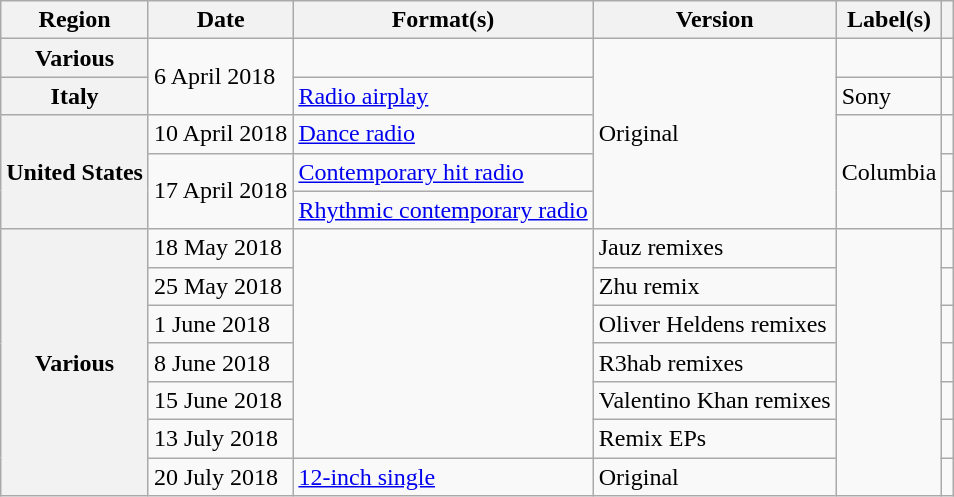<table class="wikitable plainrowheaders">
<tr>
<th scope="col">Region</th>
<th scope="col">Date</th>
<th scope="col">Format(s)</th>
<th scope="col">Version</th>
<th scope="col">Label(s)</th>
<th scope="col"></th>
</tr>
<tr>
<th scope="row">Various</th>
<td rowspan="2">6 April 2018</td>
<td></td>
<td rowspan="5">Original</td>
<td></td>
<td style="text-align:center;"></td>
</tr>
<tr>
<th scope="row">Italy</th>
<td><a href='#'>Radio airplay</a></td>
<td>Sony</td>
<td style="text-align:center;"></td>
</tr>
<tr>
<th scope="row" rowspan="3">United States</th>
<td>10 April 2018</td>
<td><a href='#'>Dance radio</a></td>
<td rowspan="3">Columbia</td>
<td style="text-align:center;"></td>
</tr>
<tr>
<td rowspan="2">17 April 2018</td>
<td><a href='#'>Contemporary hit radio</a></td>
<td style="text-align:center;"></td>
</tr>
<tr>
<td><a href='#'>Rhythmic contemporary radio</a></td>
<td style="text-align:center;"></td>
</tr>
<tr>
<th scope="row" rowspan="7">Various</th>
<td>18 May 2018</td>
<td rowspan="6"></td>
<td>Jauz remixes</td>
<td rowspan="7"></td>
<td style="text-align:center;"></td>
</tr>
<tr>
<td>25 May 2018</td>
<td>Zhu remix</td>
<td style="text-align:center;"></td>
</tr>
<tr>
<td>1 June 2018</td>
<td>Oliver Heldens remixes</td>
<td style="text-align:center;"></td>
</tr>
<tr>
<td>8 June 2018</td>
<td>R3hab remixes</td>
<td style="text-align:center;"></td>
</tr>
<tr>
<td>15 June 2018</td>
<td>Valentino Khan remixes</td>
<td style="text-align:center;"></td>
</tr>
<tr>
<td>13 July 2018</td>
<td>Remix EPs</td>
<td style="text-align:center;"></td>
</tr>
<tr>
<td>20 July 2018</td>
<td><a href='#'>12-inch single</a></td>
<td>Original</td>
<td style="text-align:center;"></td>
</tr>
</table>
